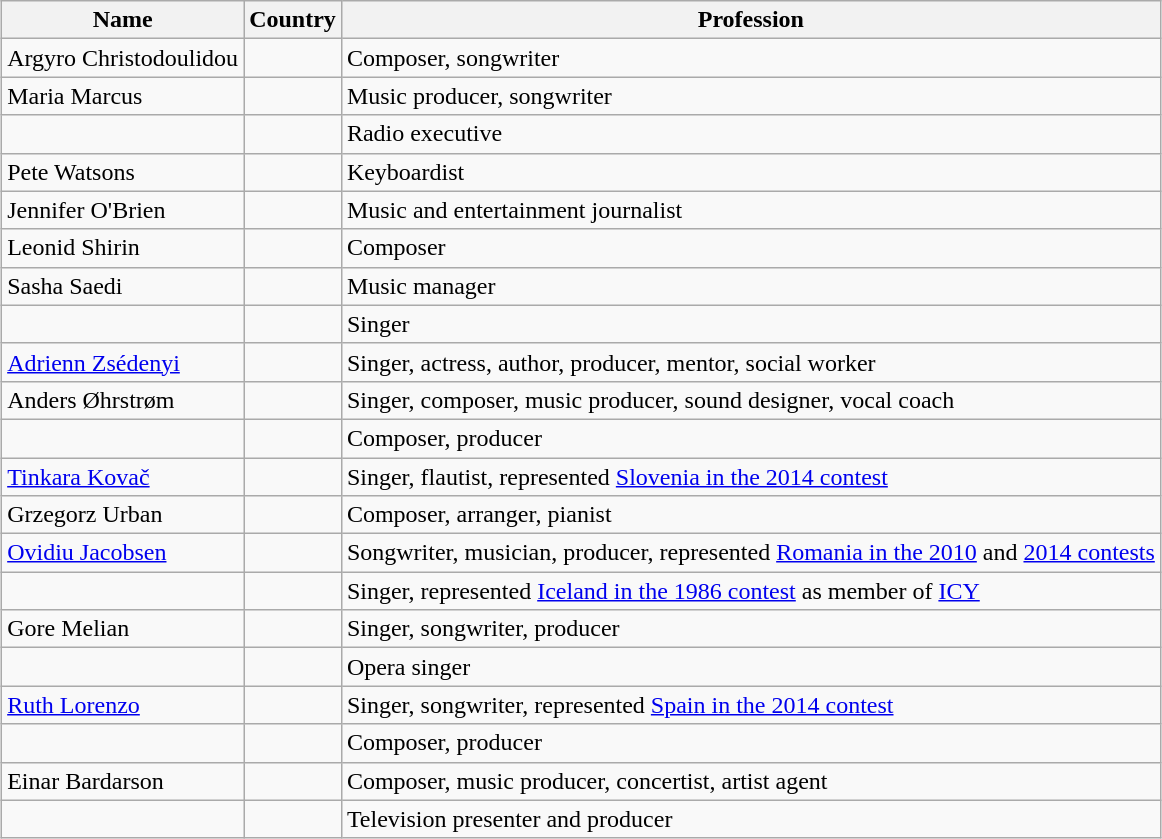<table class="wikitable collapsible" style="margin: 1em auto 1em auto">
<tr>
<th>Name</th>
<th>Country</th>
<th>Profession</th>
</tr>
<tr>
<td>Argyro Christodoulidou</td>
<td></td>
<td>Composer, songwriter</td>
</tr>
<tr>
<td>Maria Marcus</td>
<td></td>
<td>Music producer, songwriter</td>
</tr>
<tr>
<td></td>
<td></td>
<td>Radio executive</td>
</tr>
<tr>
<td>Pete Watsons</td>
<td></td>
<td>Keyboardist</td>
</tr>
<tr>
<td>Jennifer O'Brien</td>
<td></td>
<td>Music and entertainment journalist</td>
</tr>
<tr>
<td>Leonid Shirin</td>
<td></td>
<td>Composer</td>
</tr>
<tr>
<td>Sasha Saedi</td>
<td></td>
<td>Music manager</td>
</tr>
<tr>
<td></td>
<td></td>
<td>Singer</td>
</tr>
<tr>
<td><a href='#'>Adrienn Zsédenyi</a></td>
<td></td>
<td>Singer, actress, author, producer, mentor, social worker</td>
</tr>
<tr>
<td>Anders Øhrstrøm</td>
<td></td>
<td>Singer, composer, music producer, sound designer, vocal coach</td>
</tr>
<tr>
<td></td>
<td></td>
<td>Composer, producer</td>
</tr>
<tr>
<td><a href='#'>Tinkara Kovač</a></td>
<td></td>
<td>Singer, flautist, represented <a href='#'>Slovenia in the 2014 contest</a></td>
</tr>
<tr>
<td>Grzegorz Urban</td>
<td></td>
<td>Composer, arranger, pianist</td>
</tr>
<tr>
<td><a href='#'>Ovidiu Jacobsen</a></td>
<td></td>
<td>Songwriter, musician, producer, represented <a href='#'>Romania in the 2010</a> and <a href='#'>2014 contests</a></td>
</tr>
<tr>
<td></td>
<td></td>
<td>Singer, represented <a href='#'>Iceland in the 1986 contest</a> as member of <a href='#'>ICY</a></td>
</tr>
<tr>
<td>Gore Melian</td>
<td></td>
<td>Singer, songwriter, producer</td>
</tr>
<tr>
<td></td>
<td></td>
<td>Opera singer</td>
</tr>
<tr>
<td><a href='#'>Ruth Lorenzo</a></td>
<td></td>
<td>Singer, songwriter, represented <a href='#'>Spain in the 2014 contest</a></td>
</tr>
<tr>
<td></td>
<td></td>
<td>Composer, producer</td>
</tr>
<tr>
<td>Einar Bardarson</td>
<td></td>
<td>Composer, music producer, concertist, artist agent</td>
</tr>
<tr>
<td></td>
<td></td>
<td>Television presenter and producer</td>
</tr>
</table>
